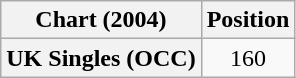<table class="wikitable plainrowheaders" style="text-align:center">
<tr>
<th>Chart (2004)</th>
<th>Position</th>
</tr>
<tr>
<th scope="row">UK Singles (OCC)</th>
<td>160</td>
</tr>
</table>
